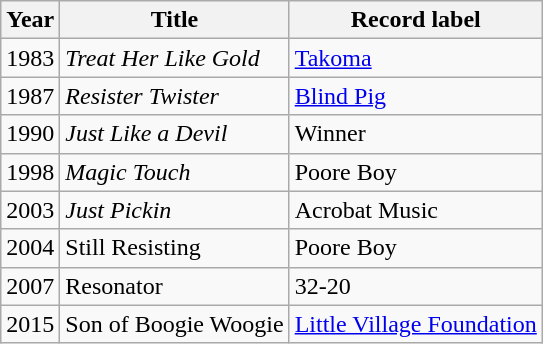<table class="wikitable sortable">
<tr>
<th>Year</th>
<th>Title</th>
<th>Record label</th>
</tr>
<tr>
<td>1983</td>
<td><em>Treat Her Like Gold</em></td>
<td><a href='#'>Takoma</a></td>
</tr>
<tr>
<td>1987</td>
<td><em>Resister Twister</em></td>
<td><a href='#'>Blind Pig</a></td>
</tr>
<tr>
<td>1990</td>
<td><em>Just Like a Devil</em></td>
<td>Winner</td>
</tr>
<tr>
<td>1998</td>
<td><em>Magic Touch</em></td>
<td>Poore Boy</td>
</tr>
<tr>
<td>2003</td>
<td><em>Just Pickin<strong></td>
<td>Acrobat Music</td>
</tr>
<tr>
<td>2004</td>
<td></em>Still Resisting<em></td>
<td>Poore Boy</td>
</tr>
<tr>
<td>2007</td>
<td></em>Resonator<em></td>
<td>32-20</td>
</tr>
<tr>
<td>2015</td>
<td></em>Son of Boogie Woogie<em></td>
<td><a href='#'>Little Village Foundation</a></td>
</tr>
</table>
